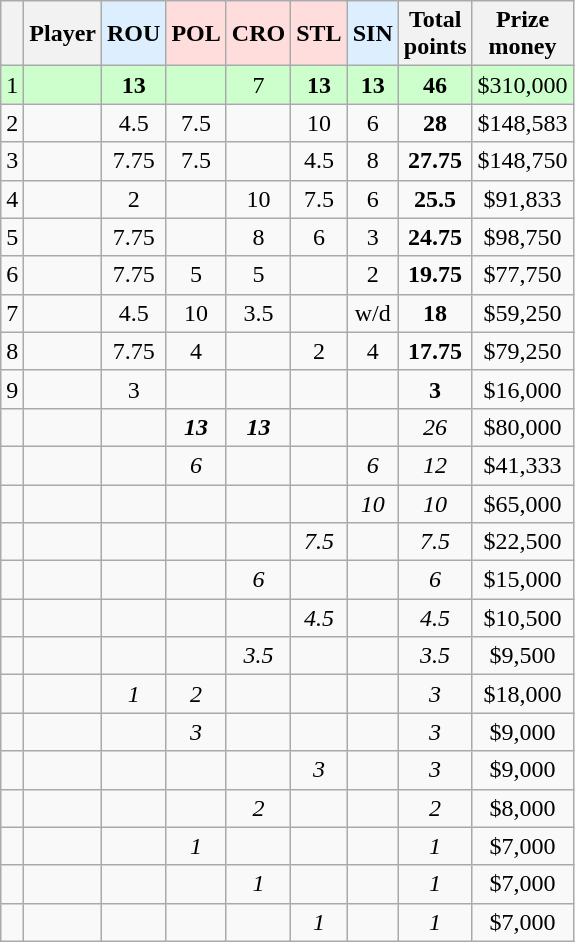<table class="wikitable sortable" style="text-align:center;">
<tr>
<th></th>
<th>Player</th>
<th style="background-color:#ddeeff">ROU</th>
<th style="background-color:#ffdddd">POL</th>
<th style="background-color:#ffdddd">CRO</th>
<th style="background-color:#ffdddd">STL</th>
<th style="background-color:#ddeeff">SIN</th>
<th>Total<br>points</th>
<th>Prize<br>money</th>
</tr>
<tr style="background-color:#ccffcc"|>
<td>1</td>
<td align=left><strong></strong></td>
<td><strong>13</strong></td>
<td></td>
<td>7</td>
<td><strong>13</strong></td>
<td><strong>13</strong></td>
<td><strong>46</strong></td>
<td>$310,000</td>
</tr>
<tr>
<td>2</td>
<td align=left></td>
<td>4.5</td>
<td>7.5</td>
<td></td>
<td>10</td>
<td>6</td>
<td><strong>28</strong></td>
<td>$148,583</td>
</tr>
<tr>
<td>3</td>
<td align=left></td>
<td>7.75</td>
<td>7.5</td>
<td></td>
<td>4.5</td>
<td>8</td>
<td><strong>27.75</strong></td>
<td>$148,750</td>
</tr>
<tr>
<td>4</td>
<td align=left></td>
<td>2</td>
<td></td>
<td>10</td>
<td>7.5</td>
<td>6</td>
<td><strong>25.5</strong></td>
<td>$91,833</td>
</tr>
<tr>
<td>5</td>
<td align=left></td>
<td>7.75</td>
<td></td>
<td>8</td>
<td>6</td>
<td>3</td>
<td><strong>24.75</strong></td>
<td>$98,750</td>
</tr>
<tr>
<td>6</td>
<td align=left></td>
<td>7.75</td>
<td>5</td>
<td>5</td>
<td></td>
<td>2</td>
<td><strong>19.75</strong></td>
<td>$77,750</td>
</tr>
<tr>
<td>7</td>
<td align=left></td>
<td>4.5</td>
<td>10</td>
<td>3.5</td>
<td></td>
<td>w/d</td>
<td><strong>18</strong></td>
<td>$59,250</td>
</tr>
<tr>
<td>8</td>
<td align=left></td>
<td>7.75</td>
<td>4</td>
<td></td>
<td>2</td>
<td>4</td>
<td><strong>17.75</strong></td>
<td>$79,250</td>
</tr>
<tr>
<td>9</td>
<td align=left></td>
<td>3</td>
<td></td>
<td></td>
<td></td>
<td></td>
<td><strong>3</strong></td>
<td>$16,000</td>
</tr>
<tr>
<td></td>
<td align=left><em></em></td>
<td></td>
<td><strong><em>13</em></strong></td>
<td><strong><em>13</em></strong></td>
<td></td>
<td></td>
<td><em>26</em></td>
<td>$80,000</td>
</tr>
<tr>
<td></td>
<td align=left><em></em></td>
<td></td>
<td><em>6</em></td>
<td></td>
<td></td>
<td><em>6</em></td>
<td><em>12</em></td>
<td>$41,333</td>
</tr>
<tr>
<td></td>
<td align=left><em></em></td>
<td></td>
<td></td>
<td></td>
<td></td>
<td><em>10</em></td>
<td><em>10</em></td>
<td>$65,000</td>
</tr>
<tr>
<td></td>
<td align=left><em></em></td>
<td></td>
<td></td>
<td></td>
<td><em>7.5</em></td>
<td></td>
<td><em>7.5</em></td>
<td>$22,500</td>
</tr>
<tr>
<td></td>
<td align=left><em></em></td>
<td></td>
<td></td>
<td><em>6</em></td>
<td></td>
<td></td>
<td><em>6</em></td>
<td>$15,000</td>
</tr>
<tr>
<td></td>
<td align=left><em></em></td>
<td></td>
<td></td>
<td></td>
<td><em>4.5</em></td>
<td></td>
<td><em>4.5</em></td>
<td>$10,500</td>
</tr>
<tr>
<td></td>
<td align=left><em></em></td>
<td></td>
<td></td>
<td><em>3.5</em></td>
<td></td>
<td></td>
<td><em>3.5</em></td>
<td>$9,500</td>
</tr>
<tr>
<td></td>
<td align=left><em></em></td>
<td><em>1</em></td>
<td><em>2</em></td>
<td></td>
<td></td>
<td></td>
<td><em>3</em></td>
<td>$18,000</td>
</tr>
<tr>
<td></td>
<td align=left><em></em></td>
<td></td>
<td><em>3</em></td>
<td></td>
<td></td>
<td></td>
<td><em>3</em></td>
<td>$9,000</td>
</tr>
<tr>
<td></td>
<td align=left><em></em></td>
<td></td>
<td></td>
<td></td>
<td><em>3</em></td>
<td></td>
<td><em>3</em></td>
<td>$9,000</td>
</tr>
<tr>
<td></td>
<td align=left><em></em></td>
<td></td>
<td></td>
<td><em>2</em></td>
<td></td>
<td></td>
<td><em>2</em></td>
<td>$8,000</td>
</tr>
<tr>
<td></td>
<td align=left><em></em></td>
<td></td>
<td><em>1</em></td>
<td></td>
<td></td>
<td></td>
<td><em>1</em></td>
<td>$7,000</td>
</tr>
<tr>
<td></td>
<td align=left><em></em></td>
<td></td>
<td></td>
<td><em>1</em></td>
<td></td>
<td></td>
<td><em>1</em></td>
<td>$7,000</td>
</tr>
<tr>
<td></td>
<td align=left><em></em></td>
<td></td>
<td></td>
<td></td>
<td><em>1</em></td>
<td></td>
<td><em>1</em></td>
<td>$7,000</td>
</tr>
</table>
